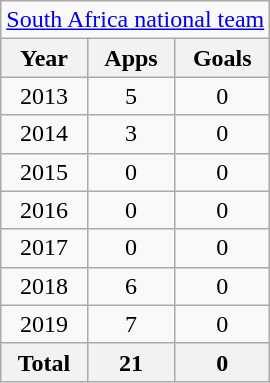<table class="wikitable" style="text-align:center">
<tr>
<td colspan="3"><a href='#'>South Africa national team</a></td>
</tr>
<tr>
<th>Year</th>
<th>Apps</th>
<th>Goals</th>
</tr>
<tr>
<td>2013</td>
<td>5</td>
<td>0</td>
</tr>
<tr>
<td>2014</td>
<td>3</td>
<td>0</td>
</tr>
<tr>
<td>2015</td>
<td>0</td>
<td>0</td>
</tr>
<tr>
<td>2016</td>
<td>0</td>
<td>0</td>
</tr>
<tr>
<td>2017</td>
<td>0</td>
<td>0</td>
</tr>
<tr>
<td>2018</td>
<td>6</td>
<td>0</td>
</tr>
<tr>
<td>2019</td>
<td>7</td>
<td>0</td>
</tr>
<tr>
<th>Total</th>
<th>21</th>
<th>0</th>
</tr>
</table>
